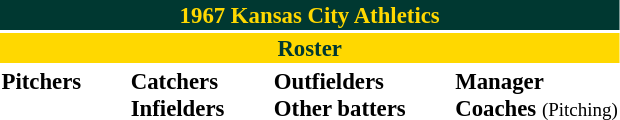<table class="toccolours" style="font-size: 95%;">
<tr>
<th colspan="10" style="background-color: #003831; color: #FFD800; text-align: center;">1967 Kansas City Athletics</th>
</tr>
<tr>
<td colspan="10" style="background-color: #FFD800; color: #003831; text-align: center;"><strong>Roster</strong></td>
</tr>
<tr>
<td valign="top"><strong>Pitchers</strong><br>














</td>
<td width="25px"></td>
<td valign="top"><strong>Catchers</strong><br>



<strong>Infielders</strong>











</td>
<td width="25px"></td>
<td valign="top"><strong>Outfielders</strong><br>





<strong>Other batters</strong>
</td>
<td width="25px"></td>
<td valign="top"><strong>Manager</strong><br>

<strong>Coaches</strong>
 <small>(Pitching)</small>


</td>
</tr>
</table>
